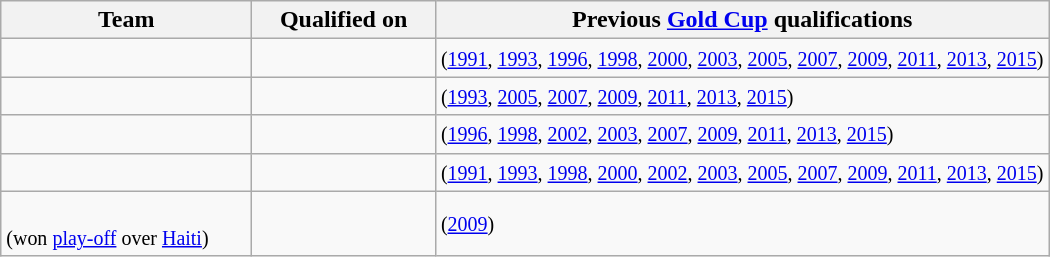<table class="wikitable sortable" style="text-align:left;">
<tr>
<th style="width:160px;">Team</th>
<th style="width:115px;">Qualified on</th>
<th>Previous <a href='#'>Gold Cup</a> qualifications</th>
</tr>
<tr>
<td></td>
<td></td>
<td> <small> (<a href='#'>1991</a>, <a href='#'>1993</a>, <a href='#'>1996</a>, <a href='#'>1998</a>, <a href='#'>2000</a>, <a href='#'>2003</a>, <a href='#'>2005</a>, <a href='#'>2007</a>, <a href='#'>2009</a>, <a href='#'>2011</a>, <a href='#'>2013</a>, <a href='#'>2015</a>) </small></td>
</tr>
<tr>
<td></td>
<td></td>
<td> <small> (<a href='#'>1993</a>, <a href='#'>2005</a>, <a href='#'>2007</a>, <a href='#'>2009</a>, <a href='#'>2011</a>, <a href='#'>2013</a>, <a href='#'>2015</a>) </small></td>
</tr>
<tr>
<td></td>
<td></td>
<td> <small> (<a href='#'>1996</a>, <a href='#'>1998</a>, <a href='#'>2002</a>, <a href='#'>2003</a>, <a href='#'>2007</a>, <a href='#'>2009</a>, <a href='#'>2011</a>, <a href='#'>2013</a>, <a href='#'>2015</a>) </small></td>
</tr>
<tr>
<td></td>
<td></td>
<td> <small> (<a href='#'>1991</a>, <a href='#'>1993</a>, <a href='#'>1998</a>, <a href='#'>2000</a>, <a href='#'>2002</a>, <a href='#'>2003</a>, <a href='#'>2005</a>, <a href='#'>2007</a>, <a href='#'>2009</a>, <a href='#'>2011</a>, <a href='#'>2013</a>, <a href='#'>2015</a>) </small></td>
</tr>
<tr>
<td> <br> <small> (won <a href='#'>play-off</a> over <a href='#'>Haiti</a>) </small></td>
<td></td>
<td> <small> (<a href='#'>2009</a>) </small></td>
</tr>
</table>
